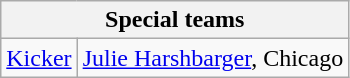<table class="wikitable">
<tr>
<th colspan="6">Special teams</th>
</tr>
<tr>
<td><a href='#'>Kicker</a></td>
<td><a href='#'>Julie Harshbarger</a>, Chicago</td>
</tr>
</table>
